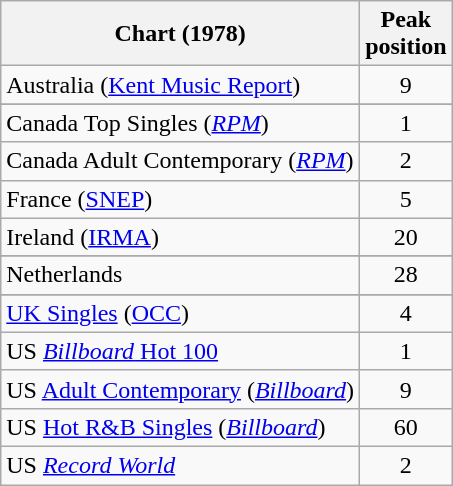<table class="wikitable sortable">
<tr>
<th>Chart (1978)</th>
<th>Peak<br>position</th>
</tr>
<tr>
<td>Australia (<a href='#'>Kent Music Report</a>)</td>
<td style="text-align:center;">9</td>
</tr>
<tr>
</tr>
<tr>
<td>Canada Top Singles (<a href='#'><em>RPM</em></a>)</td>
<td style="text-align:center;">1</td>
</tr>
<tr>
<td>Canada Adult Contemporary (<a href='#'><em>RPM</em></a>)</td>
<td style="text-align:center;">2</td>
</tr>
<tr>
<td>France (<a href='#'>SNEP</a>)</td>
<td style="text-align:center;">5</td>
</tr>
<tr>
<td>Ireland (<a href='#'>IRMA</a>)</td>
<td style="text-align:center;">20</td>
</tr>
<tr>
</tr>
<tr>
</tr>
<tr>
<td align="left">Netherlands</td>
<td style="text-align:center;">28</td>
</tr>
<tr>
</tr>
<tr>
<td><a href='#'>UK Singles</a> (<a href='#'>OCC</a>)</td>
<td style="text-align:center;">4</td>
</tr>
<tr>
<td>US <a href='#'><em>Billboard</em> Hot 100</a></td>
<td style="text-align:center;">1</td>
</tr>
<tr>
<td>US <a href='#'>Adult Contemporary</a> (<a href='#'><em>Billboard</em></a>)</td>
<td align="center">9</td>
</tr>
<tr>
<td>US <a href='#'>Hot R&B Singles</a> (<a href='#'><em>Billboard</em></a>)</td>
<td style="text-align:center;">60</td>
</tr>
<tr>
<td>US <em><a href='#'>Record World</a></em></td>
<td style="text-align:center;">2</td>
</tr>
</table>
